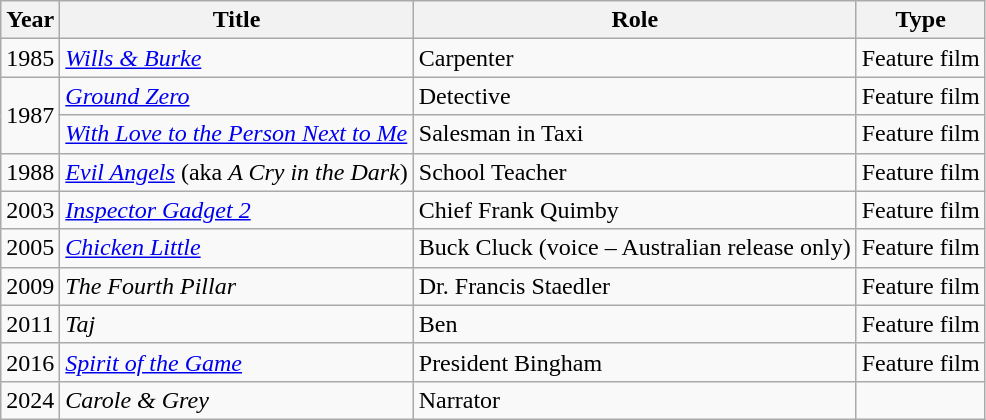<table class="wikitable sortable">
<tr>
<th>Year</th>
<th>Title</th>
<th>Role</th>
<th>Type</th>
</tr>
<tr>
<td>1985</td>
<td><em><a href='#'>Wills & Burke</a></em></td>
<td>Carpenter</td>
<td>Feature film</td>
</tr>
<tr>
<td rowspan="2">1987</td>
<td><em><a href='#'>Ground Zero</a></em></td>
<td>Detective</td>
<td>Feature film</td>
</tr>
<tr>
<td><em><a href='#'>With Love to the Person Next to Me</a></em></td>
<td>Salesman in Taxi</td>
<td>Feature film</td>
</tr>
<tr>
<td>1988</td>
<td><em><a href='#'>Evil Angels</a></em> (aka <em>A Cry in the Dark</em>)</td>
<td>School Teacher</td>
<td>Feature film</td>
</tr>
<tr>
<td>2003</td>
<td><em><a href='#'>Inspector Gadget 2</a></em></td>
<td>Chief Frank Quimby</td>
<td>Feature film</td>
</tr>
<tr>
<td>2005</td>
<td><em><a href='#'>Chicken Little</a></em></td>
<td>Buck Cluck (voice – Australian release only)</td>
<td>Feature film</td>
</tr>
<tr>
<td>2009</td>
<td><em>The Fourth Pillar</em></td>
<td>Dr. Francis Staedler</td>
<td>Feature film</td>
</tr>
<tr>
<td>2011</td>
<td><em>Taj</em></td>
<td>Ben</td>
<td>Feature film</td>
</tr>
<tr>
<td>2016</td>
<td><em><a href='#'>Spirit of the Game</a></em></td>
<td>President Bingham</td>
<td>Feature film</td>
</tr>
<tr>
<td>2024</td>
<td><em>Carole & Grey</em></td>
<td>Narrator</td>
<td></td>
</tr>
</table>
